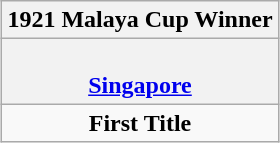<table class="wikitable" style="text-align: center; margin: 0 auto;">
<tr>
<th>1921 Malaya Cup Winner</th>
</tr>
<tr>
<th><br><a href='#'><strong>Singapore</strong></a></th>
</tr>
<tr>
<td><strong>First Title</strong></td>
</tr>
</table>
